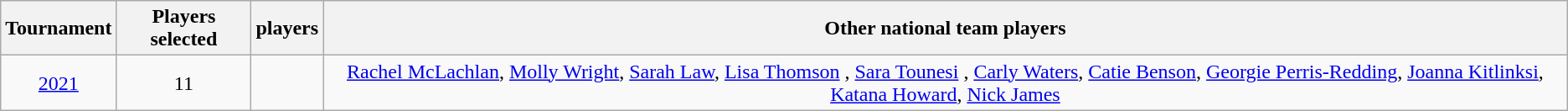<table class="wikitable sortable" style="text-align:center">
<tr>
<th>Tournament</th>
<th>Players selected</th>
<th> players</th>
<th>Other national team players</th>
</tr>
<tr>
<td><a href='#'>2021</a> </td>
<td>11</td>
<td></td>
<td><a href='#'>Rachel McLachlan</a>, <a href='#'>Molly Wright</a>, <a href='#'>Sarah Law</a>, <a href='#'>Lisa Thomson</a> , <a href='#'>Sara Tounesi</a> , <a href='#'>Carly Waters</a>, <a href='#'>Catie Benson</a>, <a href='#'>Georgie Perris-Redding</a>, <a href='#'>Joanna Kitlinksi</a>, <a href='#'>Katana Howard</a>, <a href='#'>Nick James</a> </td>
</tr>
</table>
